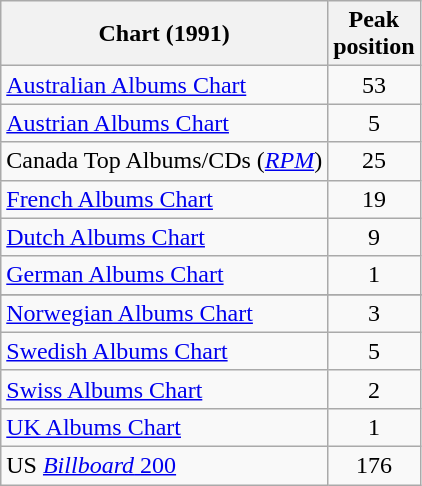<table class="wikitable sortable">
<tr>
<th>Chart (1991)</th>
<th>Peak<br>position</th>
</tr>
<tr>
<td><a href='#'>Australian Albums Chart</a></td>
<td style="text-align:center;">53</td>
</tr>
<tr>
<td><a href='#'>Austrian Albums Chart</a></td>
<td style="text-align:center;">5</td>
</tr>
<tr>
<td>Canada Top Albums/CDs (<em><a href='#'>RPM</a></em>)</td>
<td style="text-align:center;">25</td>
</tr>
<tr>
<td><a href='#'>French Albums Chart</a></td>
<td style="text-align:center;">19</td>
</tr>
<tr>
<td><a href='#'>Dutch Albums Chart</a></td>
<td style="text-align:center;">9</td>
</tr>
<tr>
<td><a href='#'>German Albums Chart</a></td>
<td style="text-align:center;">1</td>
</tr>
<tr>
</tr>
<tr>
<td><a href='#'>Norwegian Albums Chart</a></td>
<td style="text-align:center;">3</td>
</tr>
<tr>
<td><a href='#'>Swedish Albums Chart</a></td>
<td style="text-align:center;">5</td>
</tr>
<tr>
<td><a href='#'>Swiss Albums Chart</a></td>
<td style="text-align:center;">2</td>
</tr>
<tr>
<td><a href='#'>UK Albums Chart</a></td>
<td style="text-align:center;">1</td>
</tr>
<tr>
<td>US <a href='#'><em>Billboard</em> 200</a></td>
<td style="text-align:center;">176</td>
</tr>
</table>
